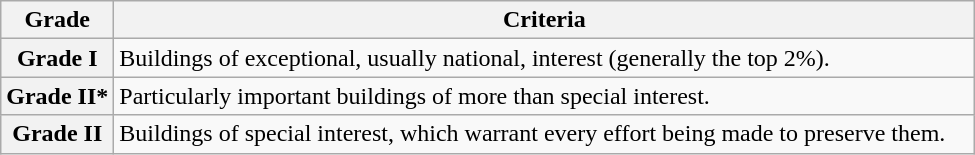<table class="wikitable" border="1">
<tr>
<th>Grade</th>
<th>Criteria</th>
</tr>
<tr>
<th>Grade I</th>
<td>Buildings of exceptional, usually national, interest (generally the top 2%).</td>
</tr>
<tr>
<th>Grade II*</th>
<td>Particularly important buildings of more than special interest.</td>
</tr>
<tr>
<th>Grade II</th>
<td>Buildings of special interest, which warrant every effort being made to preserve them.    </td>
</tr>
</table>
